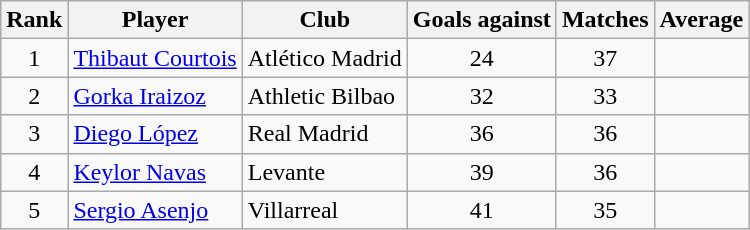<table class="wikitable" style="text-align:center">
<tr>
<th>Rank</th>
<th>Player</th>
<th>Club</th>
<th>Goals against</th>
<th>Matches</th>
<th>Average</th>
</tr>
<tr>
<td>1</td>
<td align="left"> <a href='#'>Thibaut Courtois</a></td>
<td align="left">Atlético Madrid</td>
<td>24</td>
<td>37</td>
<td></td>
</tr>
<tr>
<td>2</td>
<td align="left"> <a href='#'>Gorka Iraizoz</a></td>
<td align="left">Athletic Bilbao</td>
<td>32</td>
<td>33</td>
<td></td>
</tr>
<tr>
<td>3</td>
<td align="left"> <a href='#'>Diego López</a></td>
<td align="left">Real Madrid</td>
<td>36</td>
<td>36</td>
<td></td>
</tr>
<tr>
<td>4</td>
<td align="left"> <a href='#'>Keylor Navas</a></td>
<td align="left">Levante</td>
<td>39</td>
<td>36</td>
<td></td>
</tr>
<tr>
<td>5</td>
<td align="left"> <a href='#'>Sergio Asenjo</a></td>
<td align="left">Villarreal</td>
<td>41</td>
<td>35</td>
<td></td>
</tr>
</table>
